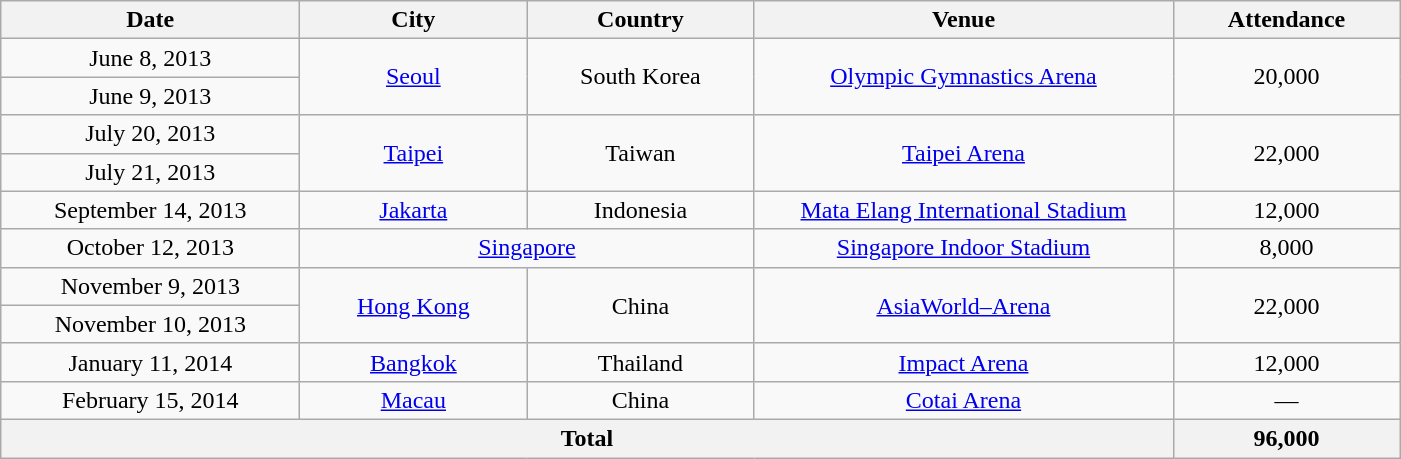<table class="wikitable" style="text-align:center;">
<tr>
<th scope="col" style="width:12em;">Date</th>
<th scope="col" style="width:9em;">City</th>
<th scope="col" style="width:9em;">Country</th>
<th scope="col" style="width:17em;">Venue</th>
<th scope="col" style="width:9em;">Attendance</th>
</tr>
<tr>
<td>June 8, 2013</td>
<td rowspan="2"><a href='#'>Seoul</a></td>
<td rowspan="2">South Korea</td>
<td rowspan="2"><a href='#'>Olympic Gymnastics Arena</a></td>
<td rowspan="2">20,000</td>
</tr>
<tr>
<td>June 9, 2013</td>
</tr>
<tr>
<td>July 20, 2013</td>
<td rowspan="2"><a href='#'>Taipei</a></td>
<td rowspan="2">Taiwan</td>
<td rowspan="2"><a href='#'>Taipei Arena</a></td>
<td rowspan="2">22,000</td>
</tr>
<tr>
<td>July 21, 2013</td>
</tr>
<tr>
<td>September 14, 2013</td>
<td><a href='#'>Jakarta</a></td>
<td>Indonesia</td>
<td><a href='#'>Mata Elang International Stadium</a></td>
<td>12,000</td>
</tr>
<tr>
<td>October 12, 2013</td>
<td colspan="2"><a href='#'>Singapore</a></td>
<td><a href='#'>Singapore Indoor Stadium</a></td>
<td>8,000</td>
</tr>
<tr>
<td>November 9, 2013</td>
<td rowspan="2"><a href='#'>Hong Kong</a></td>
<td rowspan="2">China</td>
<td rowspan="2"><a href='#'>AsiaWorld–Arena</a></td>
<td rowspan="2">22,000</td>
</tr>
<tr>
<td>November 10, 2013</td>
</tr>
<tr>
<td>January 11, 2014</td>
<td><a href='#'>Bangkok</a></td>
<td>Thailand</td>
<td><a href='#'>Impact Arena</a></td>
<td>12,000</td>
</tr>
<tr>
<td>February 15, 2014</td>
<td><a href='#'>Macau</a></td>
<td>China</td>
<td><a href='#'>Cotai Arena</a></td>
<td>—</td>
</tr>
<tr>
<th colspan="4">Total</th>
<th>96,000</th>
</tr>
</table>
